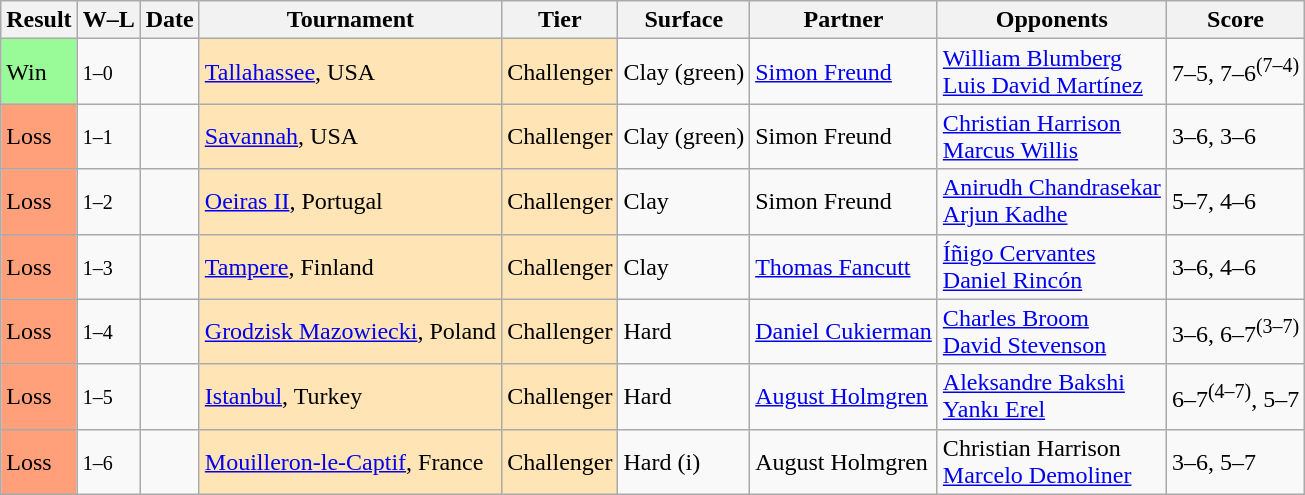<table class="sortable wikitable">
<tr>
<th>Result</th>
<th class="unsortable">W–L</th>
<th>Date</th>
<th>Tournament</th>
<th>Tier</th>
<th>Surface</th>
<th>Partner</th>
<th>Opponents</th>
<th class="unsortable">Score</th>
</tr>
<tr>
<td bgcolor=98fb98>Win</td>
<td><small>1–0</small></td>
<td><a href='#'></a></td>
<td style="background:moccasin;"><a href='#'>Tallahassee</a>, USA</td>
<td style="background:moccasin;">Challenger</td>
<td>Clay (green)</td>
<td> <a href='#'>Simon Freund</a></td>
<td> <a href='#'>William Blumberg</a><br> <a href='#'>Luis David Martínez</a></td>
<td>7–5, 7–6<sup>(7–4)</sup></td>
</tr>
<tr>
<td bgcolor=FFA07A>Loss</td>
<td><small>1–1</small></td>
<td><a href='#'></a></td>
<td style="background:moccasin;"><a href='#'>Savannah</a>, USA</td>
<td style="background:moccasin;">Challenger</td>
<td>Clay (green)</td>
<td> Simon Freund</td>
<td> <a href='#'>Christian Harrison</a><br> <a href='#'>Marcus Willis</a></td>
<td>3–6, 3–6</td>
</tr>
<tr>
<td bgcolor=FFA07A>Loss</td>
<td><small>1–2</small></td>
<td><a href='#'></a></td>
<td style="background:moccasin;"><a href='#'>Oeiras II</a>, Portugal</td>
<td style="background:moccasin;">Challenger</td>
<td>Clay</td>
<td> Simon Freund</td>
<td> <a href='#'>Anirudh Chandrasekar</a><br> <a href='#'>Arjun Kadhe</a></td>
<td>5–7, 4–6</td>
</tr>
<tr>
<td bgcolor=FFA07A>Loss</td>
<td><small>1–3</small></td>
<td><a href='#'></a></td>
<td style="background:moccasin;"><a href='#'>Tampere</a>, Finland</td>
<td style="background:moccasin;">Challenger</td>
<td>Clay</td>
<td> <a href='#'>Thomas Fancutt</a></td>
<td> <a href='#'>Íñigo Cervantes</a><br> <a href='#'>Daniel Rincón</a></td>
<td>3–6, 4–6</td>
</tr>
<tr>
<td bgcolor=FFA07A>Loss</td>
<td><small>1–4</small></td>
<td><a href='#'></a></td>
<td style="background:moccasin;"><a href='#'>Grodzisk Mazowiecki</a>, Poland</td>
<td style="background:moccasin;">Challenger</td>
<td>Hard</td>
<td> <a href='#'>Daniel Cukierman</a></td>
<td> <a href='#'>Charles Broom</a><br> <a href='#'>David Stevenson</a></td>
<td>3–6, 6–7<sup>(3–7)</sup></td>
</tr>
<tr>
<td bgcolor=FFA07A>Loss</td>
<td><small>1–5</small></td>
<td><a href='#'></a></td>
<td style="background:moccasin;"><a href='#'>Istanbul</a>, Turkey</td>
<td style="background:moccasin;">Challenger</td>
<td>Hard</td>
<td> <a href='#'>August Holmgren</a></td>
<td> <a href='#'>Aleksandre Bakshi</a><br> <a href='#'>Yankı Erel</a></td>
<td>6–7<sup>(4–7)</sup>, 5–7</td>
</tr>
<tr>
<td bgcolor=FFA07A>Loss</td>
<td><small>1–6</small></td>
<td><a href='#'></a></td>
<td style="background:moccasin;"><a href='#'>Mouilleron-le-Captif</a>, France</td>
<td style="background:moccasin;">Challenger</td>
<td>Hard (i)</td>
<td> August Holmgren</td>
<td> Christian Harrison<br> <a href='#'>Marcelo Demoliner</a></td>
<td>3–6, 5–7</td>
</tr>
</table>
